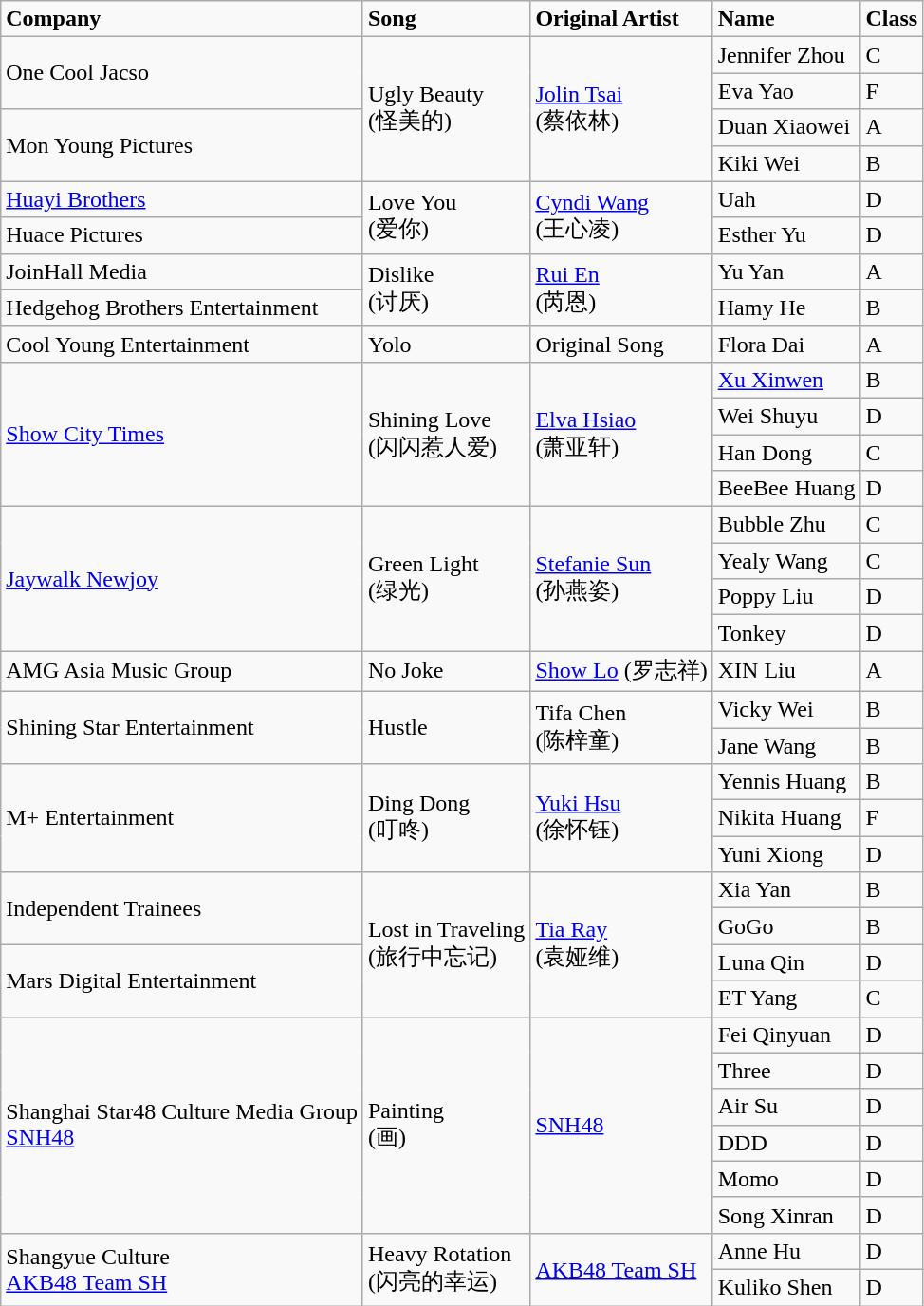<table class="wikitable mw-collapsible mw-collapsed">
<tr>
<td><strong>Company</strong></td>
<td><strong>Song</strong></td>
<td><strong>Original Artist</strong></td>
<td><strong>Name</strong></td>
<td><strong>Class</strong></td>
</tr>
<tr>
<td rowspan="2">One Cool Jacso</td>
<td rowspan="4">Ugly Beauty<br>(怪美的)</td>
<td rowspan="4"><a href='#'>Jolin Tsai</a><br>(蔡依林)</td>
<td>Jennifer Zhou</td>
<td>C</td>
</tr>
<tr>
<td>Eva Yao</td>
<td>F</td>
</tr>
<tr>
<td rowspan="2">Mon Young Pictures</td>
<td>Duan Xiaowei</td>
<td>A</td>
</tr>
<tr>
<td>Kiki Wei</td>
<td>B</td>
</tr>
<tr>
<td><a href='#'>Huayi Brothers</a></td>
<td rowspan="2">Love You<br>(爱你)</td>
<td rowspan="2"><a href='#'>Cyndi Wang</a><br>(王心凌)</td>
<td>Uah</td>
<td>D</td>
</tr>
<tr>
<td>Huace Pictures</td>
<td>Esther Yu</td>
<td>D</td>
</tr>
<tr>
<td>JoinHall Media</td>
<td rowspan="2">Dislike<br>(讨厌)</td>
<td rowspan="2"><a href='#'>Rui En</a><br>(芮恩)</td>
<td>Yu Yan</td>
<td>A</td>
</tr>
<tr>
<td>Hedgehog Brothers Entertainment</td>
<td>Hamy He</td>
<td>B</td>
</tr>
<tr>
<td>Cool Young Entertainment</td>
<td>Yolo</td>
<td>Original Song</td>
<td>Flora Dai</td>
<td>A</td>
</tr>
<tr>
<td rowspan="4"><a href='#'>Show City Times</a></td>
<td rowspan="4">Shining Love<br>(闪闪惹人爱)</td>
<td rowspan="4"><a href='#'>Elva Hsiao</a><br>(萧亚轩)</td>
<td><a href='#'>Xu Xinwen</a></td>
<td>B</td>
</tr>
<tr>
<td>Wei Shuyu</td>
<td>D</td>
</tr>
<tr>
<td>Han Dong</td>
<td>C</td>
</tr>
<tr>
<td>BeeBee Huang</td>
<td>D</td>
</tr>
<tr>
<td rowspan="4"><a href='#'>Jaywalk Newjoy</a></td>
<td rowspan="4">Green Light<br>(绿光)</td>
<td rowspan="4"><a href='#'>Stefanie Sun</a><br>(孙燕姿)</td>
<td>Bubble Zhu</td>
<td>C</td>
</tr>
<tr>
<td>Yealy Wang</td>
<td>C</td>
</tr>
<tr>
<td>Poppy Liu</td>
<td>D</td>
</tr>
<tr>
<td>Tonkey</td>
<td>D</td>
</tr>
<tr>
<td>AMG Asia Music Group</td>
<td>No Joke</td>
<td><a href='#'>Show Lo</a> (罗志祥)</td>
<td>XIN Liu</td>
<td>A</td>
</tr>
<tr>
<td rowspan="2">Shining Star Entertainment</td>
<td rowspan="2">Hustle</td>
<td rowspan="2">Tifa Chen<br>(陈梓童)</td>
<td>Vicky Wei</td>
<td>B</td>
</tr>
<tr>
<td>Jane Wang</td>
<td>B</td>
</tr>
<tr>
<td rowspan="3">M+ Entertainment</td>
<td rowspan="3">Ding Dong<br>(叮咚)</td>
<td rowspan="3"><a href='#'>Yuki Hsu</a><br>(徐怀钰)</td>
<td>Yennis Huang</td>
<td>B</td>
</tr>
<tr>
<td>Nikita Huang</td>
<td>F</td>
</tr>
<tr>
<td>Yuni Xiong</td>
<td>D</td>
</tr>
<tr>
<td rowspan="2">Independent Trainees</td>
<td rowspan="4">Lost in Traveling<br>(旅行中忘记)</td>
<td rowspan="4"><a href='#'>Tia Ray</a><br>(袁娅维)</td>
<td>Xia Yan</td>
<td>B</td>
</tr>
<tr>
<td>GoGo</td>
<td>B</td>
</tr>
<tr>
<td rowspan="2">Mars Digital Entertainment</td>
<td>Luna Qin</td>
<td>D</td>
</tr>
<tr>
<td>ET Yang</td>
<td>C</td>
</tr>
<tr>
<td rowspan="6">Shanghai Star48 Culture Media Group<br><a href='#'>SNH48</a></td>
<td rowspan="6">Painting<br>(画)</td>
<td rowspan="6"><a href='#'>SNH48</a></td>
<td>Fei Qinyuan</td>
<td>D</td>
</tr>
<tr>
<td>Three</td>
<td>D</td>
</tr>
<tr>
<td>Air Su</td>
<td>D</td>
</tr>
<tr>
<td>DDD</td>
<td>D</td>
</tr>
<tr>
<td>Momo</td>
<td>D</td>
</tr>
<tr>
<td>Song Xinran</td>
<td>D</td>
</tr>
<tr>
<td rowspan="2">Shangyue Culture<br><a href='#'>AKB48 Team SH</a></td>
<td rowspan="2">Heavy Rotation<br>(闪亮的幸运)</td>
<td rowspan="2"><a href='#'>AKB48 Team SH</a></td>
<td>Anne Hu</td>
<td>D</td>
</tr>
<tr>
<td>Kuliko Shen</td>
<td>D</td>
</tr>
</table>
